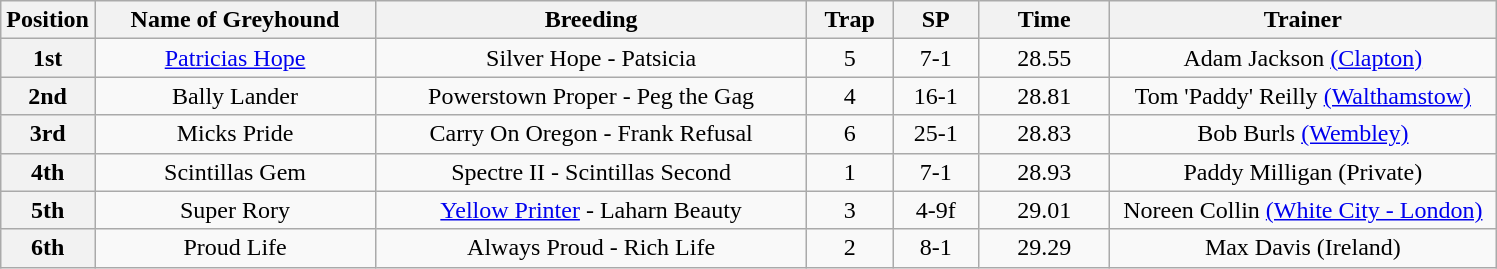<table class="wikitable" style="text-align: center">
<tr>
<th width=50>Position</th>
<th width=180>Name of Greyhound</th>
<th width=280>Breeding</th>
<th width=50>Trap</th>
<th width=50>SP</th>
<th width=80>Time</th>
<th width=250>Trainer</th>
</tr>
<tr>
<th>1st</th>
<td><a href='#'>Patricias Hope</a></td>
<td>Silver Hope - Patsicia</td>
<td>5</td>
<td>7-1</td>
<td>28.55</td>
<td>Adam Jackson <a href='#'>(Clapton)</a></td>
</tr>
<tr>
<th>2nd</th>
<td>Bally Lander</td>
<td>Powerstown Proper - Peg the Gag</td>
<td>4</td>
<td>16-1</td>
<td>28.81</td>
<td>Tom 'Paddy' Reilly <a href='#'>(Walthamstow)</a></td>
</tr>
<tr>
<th>3rd</th>
<td>Micks Pride</td>
<td>Carry On Oregon - Frank Refusal</td>
<td>6</td>
<td>25-1</td>
<td>28.83</td>
<td>Bob Burls <a href='#'>(Wembley)</a></td>
</tr>
<tr>
<th>4th</th>
<td>Scintillas Gem</td>
<td>Spectre II - Scintillas Second</td>
<td>1</td>
<td>7-1</td>
<td>28.93</td>
<td>Paddy Milligan (Private)</td>
</tr>
<tr>
<th>5th</th>
<td>Super Rory</td>
<td><a href='#'>Yellow Printer</a> - Laharn Beauty</td>
<td>3</td>
<td>4-9f</td>
<td>29.01</td>
<td>Noreen Collin <a href='#'>(White City - London)</a></td>
</tr>
<tr>
<th>6th</th>
<td>Proud Life</td>
<td>Always Proud - Rich Life</td>
<td>2</td>
<td>8-1</td>
<td>29.29</td>
<td>Max Davis (Ireland)</td>
</tr>
</table>
